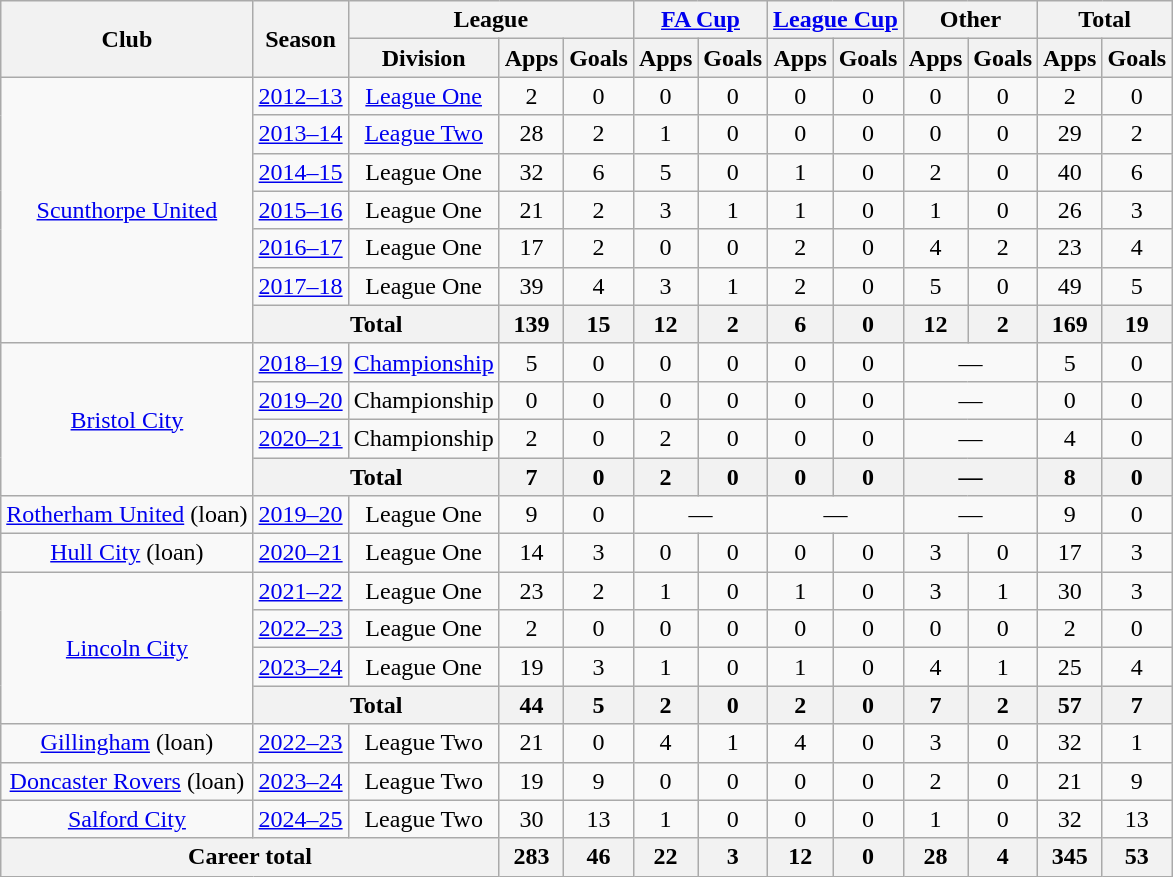<table class="wikitable" style="text-align:center">
<tr>
<th rowspan="2">Club</th>
<th rowspan="2">Season</th>
<th colspan="3">League</th>
<th colspan="2"><a href='#'>FA Cup</a></th>
<th colspan="2"><a href='#'>League Cup</a></th>
<th colspan="2">Other</th>
<th colspan="2">Total</th>
</tr>
<tr>
<th>Division</th>
<th>Apps</th>
<th>Goals</th>
<th>Apps</th>
<th>Goals</th>
<th>Apps</th>
<th>Goals</th>
<th>Apps</th>
<th>Goals</th>
<th>Apps</th>
<th>Goals</th>
</tr>
<tr>
<td rowspan="7"><a href='#'>Scunthorpe United</a></td>
<td><a href='#'>2012–13</a></td>
<td><a href='#'>League One</a></td>
<td>2</td>
<td>0</td>
<td>0</td>
<td>0</td>
<td>0</td>
<td>0</td>
<td>0</td>
<td>0</td>
<td>2</td>
<td>0</td>
</tr>
<tr>
<td><a href='#'>2013–14</a></td>
<td><a href='#'>League Two</a></td>
<td>28</td>
<td>2</td>
<td>1</td>
<td>0</td>
<td>0</td>
<td>0</td>
<td>0</td>
<td>0</td>
<td>29</td>
<td>2</td>
</tr>
<tr>
<td><a href='#'>2014–15</a></td>
<td>League One</td>
<td>32</td>
<td>6</td>
<td>5</td>
<td>0</td>
<td>1</td>
<td>0</td>
<td>2</td>
<td>0</td>
<td>40</td>
<td>6</td>
</tr>
<tr>
<td><a href='#'>2015–16</a></td>
<td>League One</td>
<td>21</td>
<td>2</td>
<td>3</td>
<td>1</td>
<td>1</td>
<td>0</td>
<td>1</td>
<td>0</td>
<td>26</td>
<td>3</td>
</tr>
<tr>
<td><a href='#'>2016–17</a></td>
<td>League One</td>
<td>17</td>
<td>2</td>
<td>0</td>
<td>0</td>
<td>2</td>
<td>0</td>
<td>4</td>
<td>2</td>
<td>23</td>
<td>4</td>
</tr>
<tr>
<td><a href='#'>2017–18</a></td>
<td>League One</td>
<td>39</td>
<td>4</td>
<td>3</td>
<td>1</td>
<td>2</td>
<td>0</td>
<td>5</td>
<td>0</td>
<td>49</td>
<td>5</td>
</tr>
<tr>
<th colspan="2">Total</th>
<th>139</th>
<th>15</th>
<th>12</th>
<th>2</th>
<th>6</th>
<th>0</th>
<th>12</th>
<th>2</th>
<th>169</th>
<th>19</th>
</tr>
<tr>
<td rowspan="4"><a href='#'>Bristol City</a></td>
<td><a href='#'>2018–19</a></td>
<td><a href='#'>Championship</a></td>
<td>5</td>
<td>0</td>
<td>0</td>
<td>0</td>
<td>0</td>
<td>0</td>
<td colspan="2">—</td>
<td>5</td>
<td>0</td>
</tr>
<tr>
<td><a href='#'>2019–20</a></td>
<td>Championship</td>
<td>0</td>
<td>0</td>
<td>0</td>
<td>0</td>
<td>0</td>
<td>0</td>
<td colspan="2">—</td>
<td>0</td>
<td>0</td>
</tr>
<tr>
<td><a href='#'>2020–21</a></td>
<td>Championship</td>
<td>2</td>
<td>0</td>
<td>2</td>
<td>0</td>
<td>0</td>
<td>0</td>
<td colspan=2>—</td>
<td>4</td>
<td>0</td>
</tr>
<tr>
<th colspan="2">Total</th>
<th>7</th>
<th>0</th>
<th>2</th>
<th>0</th>
<th>0</th>
<th>0</th>
<th colspan="2">—</th>
<th>8</th>
<th>0</th>
</tr>
<tr>
<td><a href='#'>Rotherham United</a> (loan)</td>
<td><a href='#'>2019–20</a></td>
<td>League One</td>
<td>9</td>
<td>0</td>
<td colspan=2>—</td>
<td colspan=2>—</td>
<td colspan=2>—</td>
<td>9</td>
<td>0</td>
</tr>
<tr>
<td><a href='#'>Hull City</a> (loan)</td>
<td><a href='#'>2020–21</a></td>
<td>League One</td>
<td>14</td>
<td>3</td>
<td>0</td>
<td>0</td>
<td>0</td>
<td>0</td>
<td>3</td>
<td>0</td>
<td>17</td>
<td>3</td>
</tr>
<tr>
<td rowspan="4"><a href='#'>Lincoln City</a></td>
<td><a href='#'>2021–22</a></td>
<td>League One</td>
<td>23</td>
<td>2</td>
<td>1</td>
<td>0</td>
<td>1</td>
<td>0</td>
<td>3</td>
<td>1</td>
<td>30</td>
<td>3</td>
</tr>
<tr>
<td><a href='#'>2022–23</a></td>
<td>League One</td>
<td>2</td>
<td>0</td>
<td>0</td>
<td>0</td>
<td>0</td>
<td>0</td>
<td>0</td>
<td>0</td>
<td>2</td>
<td>0</td>
</tr>
<tr>
<td><a href='#'>2023–24</a></td>
<td>League One</td>
<td>19</td>
<td>3</td>
<td>1</td>
<td>0</td>
<td>1</td>
<td>0</td>
<td>4</td>
<td>1</td>
<td>25</td>
<td>4</td>
</tr>
<tr>
<th colspan="2">Total</th>
<th>44</th>
<th>5</th>
<th>2</th>
<th>0</th>
<th>2</th>
<th>0</th>
<th>7</th>
<th>2</th>
<th>57</th>
<th>7</th>
</tr>
<tr>
<td><a href='#'>Gillingham</a> (loan)</td>
<td><a href='#'>2022–23</a></td>
<td>League Two</td>
<td>21</td>
<td>0</td>
<td>4</td>
<td>1</td>
<td>4</td>
<td>0</td>
<td>3</td>
<td>0</td>
<td>32</td>
<td>1</td>
</tr>
<tr>
<td><a href='#'>Doncaster Rovers</a> (loan)</td>
<td><a href='#'>2023–24</a></td>
<td>League Two</td>
<td>19</td>
<td>9</td>
<td>0</td>
<td>0</td>
<td>0</td>
<td>0</td>
<td>2</td>
<td>0</td>
<td>21</td>
<td>9</td>
</tr>
<tr>
<td><a href='#'>Salford City</a></td>
<td><a href='#'>2024–25</a></td>
<td>League Two</td>
<td>30</td>
<td>13</td>
<td>1</td>
<td>0</td>
<td>0</td>
<td>0</td>
<td>1</td>
<td>0</td>
<td>32</td>
<td>13</td>
</tr>
<tr>
<th colspan="3">Career total</th>
<th>283</th>
<th>46</th>
<th>22</th>
<th>3</th>
<th>12</th>
<th>0</th>
<th>28</th>
<th>4</th>
<th>345</th>
<th>53</th>
</tr>
</table>
